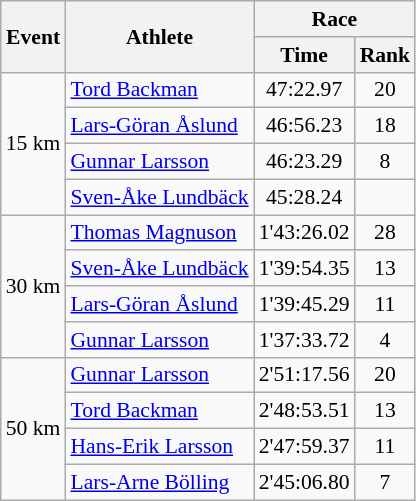<table class="wikitable" border="1" style="font-size:90%">
<tr>
<th rowspan=2>Event</th>
<th rowspan=2>Athlete</th>
<th colspan=2>Race</th>
</tr>
<tr>
<th>Time</th>
<th>Rank</th>
</tr>
<tr>
<td rowspan=4>15 km</td>
<td><a href='#'>Tord Backman</a></td>
<td align=center>47:22.97</td>
<td align=center>20</td>
</tr>
<tr>
<td><a href='#'>Lars-Göran Åslund</a></td>
<td align=center>46:56.23</td>
<td align=center>18</td>
</tr>
<tr>
<td><a href='#'>Gunnar Larsson</a></td>
<td align=center>46:23.29</td>
<td align=center>8</td>
</tr>
<tr>
<td><a href='#'>Sven-Åke Lundbäck</a></td>
<td align=center>45:28.24</td>
<td align=center></td>
</tr>
<tr>
<td rowspan=4>30 km</td>
<td><a href='#'>Thomas Magnuson</a></td>
<td align=center>1'43:26.02</td>
<td align=center>28</td>
</tr>
<tr>
<td><a href='#'>Sven-Åke Lundbäck</a></td>
<td align=center>1'39:54.35</td>
<td align=center>13</td>
</tr>
<tr>
<td><a href='#'>Lars-Göran Åslund</a></td>
<td align=center>1'39:45.29</td>
<td align=center>11</td>
</tr>
<tr>
<td><a href='#'>Gunnar Larsson</a></td>
<td align=center>1'37:33.72</td>
<td align=center>4</td>
</tr>
<tr>
<td rowspan=4>50 km</td>
<td><a href='#'>Gunnar Larsson</a></td>
<td align=center>2'51:17.56</td>
<td align=center>20</td>
</tr>
<tr>
<td><a href='#'>Tord Backman</a></td>
<td align=center>2'48:53.51</td>
<td align=center>13</td>
</tr>
<tr>
<td><a href='#'>Hans-Erik Larsson</a></td>
<td align=center>2'47:59.37</td>
<td align=center>11</td>
</tr>
<tr>
<td><a href='#'>Lars-Arne Bölling</a></td>
<td align=center>2'45:06.80</td>
<td align=center>7</td>
</tr>
</table>
